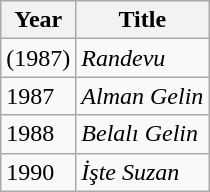<table class="wikitable">
<tr>
<th>Year</th>
<th>Title</th>
</tr>
<tr>
<td>(1987)</td>
<td><em>Randevu</em></td>
</tr>
<tr>
<td>1987</td>
<td><em>Alman Gelin</em></td>
</tr>
<tr>
<td>1988</td>
<td><em>Belalı Gelin</em></td>
</tr>
<tr>
<td>1990</td>
<td><em>İşte Suzan</em></td>
</tr>
</table>
